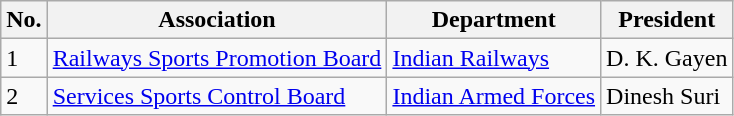<table class="wikitable sortable">
<tr>
<th>No.</th>
<th>Association</th>
<th>Department</th>
<th>President</th>
</tr>
<tr>
<td>1</td>
<td><a href='#'>Railways Sports Promotion Board</a></td>
<td><a href='#'>Indian Railways</a></td>
<td>D. K. Gayen</td>
</tr>
<tr>
<td>2</td>
<td><a href='#'>Services Sports Control Board</a></td>
<td><a href='#'>Indian Armed Forces</a></td>
<td>Dinesh Suri</td>
</tr>
</table>
